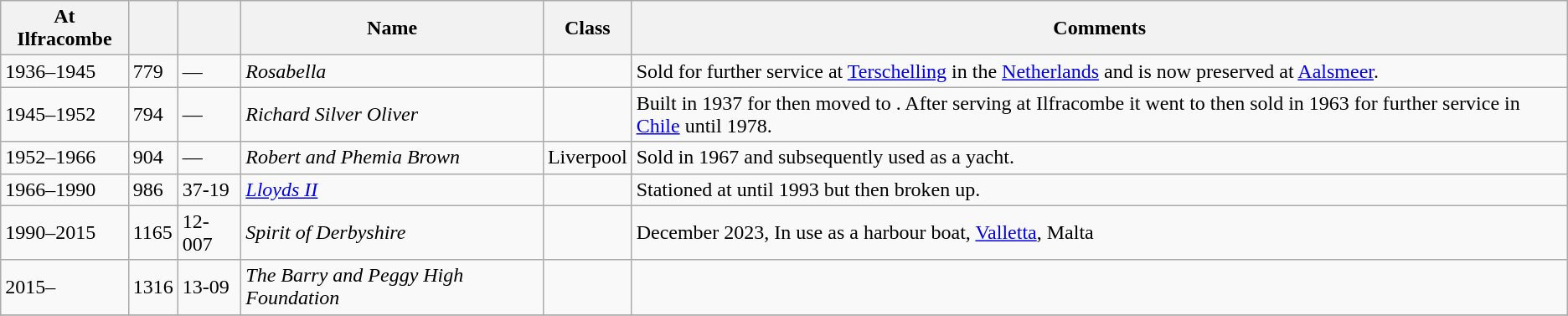<table class="wikitable sortable">
<tr>
<th>At Ilfracombe</th>
<th></th>
<th></th>
<th>Name</th>
<th>Class</th>
<th class=unsortable>Comments</th>
</tr>
<tr>
<td>1936–1945</td>
<td>779</td>
<td>—</td>
<td><em>Rosabella</em></td>
<td></td>
<td>Sold for further service at <a href='#'>Terschelling</a> in the <a href='#'>Netherlands</a> and is now preserved at <a href='#'>Aalsmeer</a>.</td>
</tr>
<tr>
<td>1945–1952</td>
<td>794</td>
<td>—</td>
<td><em>Richard Silver Oliver</em></td>
<td></td>
<td>Built in 1937 for  then moved to . After serving at Ilfracombe it went to  then sold in 1963 for further service in <a href='#'>Chile</a> until 1978.</td>
</tr>
<tr>
<td>1952–1966</td>
<td>904</td>
<td>—</td>
<td><em>Robert and Phemia Brown</em></td>
<td>Liverpool</td>
<td>Sold in 1967 and subsequently used as a yacht.</td>
</tr>
<tr>
<td>1966–1990</td>
<td>986</td>
<td>37-19</td>
<td><em><a href='#'>Lloyds II</a></em></td>
<td></td>
<td>Stationed at  until 1993 but then broken up.</td>
</tr>
<tr>
<td>1990–2015</td>
<td>1165</td>
<td>12-007</td>
<td><em>Spirit of Derbyshire</em></td>
<td></td>
<td>December 2023, In use as a harbour boat, <a href='#'>Valletta</a>, Malta</td>
</tr>
<tr>
<td>2015–</td>
<td>1316</td>
<td>13-09</td>
<td><em>The Barry and Peggy High Foundation</em></td>
<td></td>
<td></td>
</tr>
<tr>
</tr>
</table>
